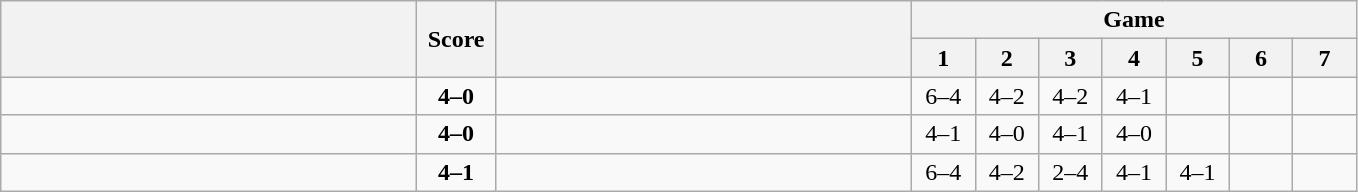<table class="wikitable" style="text-align: center;">
<tr>
<th rowspan=2 align="right" width="270"></th>
<th rowspan=2 width="45">Score</th>
<th rowspan=2 align="left" width="270"></th>
<th colspan=7>Game</th>
</tr>
<tr>
<th width="35">1</th>
<th width="35">2</th>
<th width="35">3</th>
<th width="35">4</th>
<th width="35">5</th>
<th width="35">6</th>
<th width="35">7</th>
</tr>
<tr>
<td align=left><strong></strong></td>
<td align=center><strong>4–0</strong></td>
<td align=left></td>
<td>6–4</td>
<td>4–2</td>
<td>4–2</td>
<td>4–1</td>
<td></td>
<td></td>
<td></td>
</tr>
<tr>
<td align=left><strong></strong></td>
<td align=center><strong>4–0</strong></td>
<td align=left></td>
<td>4–1</td>
<td>4–0</td>
<td>4–1</td>
<td>4–0</td>
<td></td>
<td></td>
<td></td>
</tr>
<tr>
<td align=left><strong></strong></td>
<td align=center><strong>4–1</strong></td>
<td align=left></td>
<td>6–4</td>
<td>4–2</td>
<td>2–4</td>
<td>4–1</td>
<td>4–1</td>
<td></td>
<td></td>
</tr>
</table>
